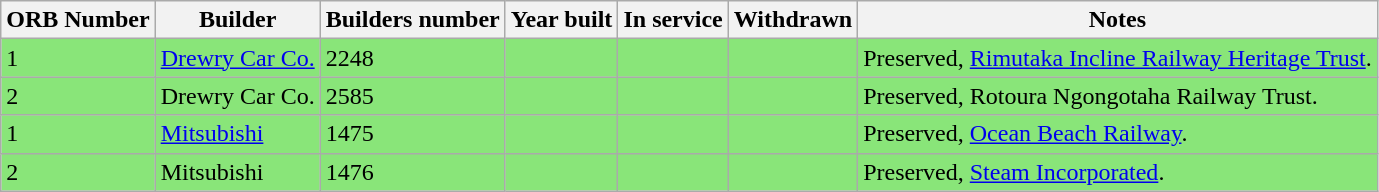<table class="sortable wikitable" border="1">
<tr>
<th>ORB Number</th>
<th>Builder</th>
<th>Builders number</th>
<th>Year built</th>
<th>In service</th>
<th>Withdrawn</th>
<th>Notes</th>
</tr>
<tr style="background:#89E579;">
<td>1</td>
<td><a href='#'>Drewry Car Co.</a></td>
<td>2248</td>
<td></td>
<td></td>
<td></td>
<td>Preserved, <a href='#'>Rimutaka Incline Railway Heritage Trust</a>.</td>
</tr>
<tr style="background:#89E579;">
<td>2</td>
<td>Drewry Car Co.</td>
<td>2585</td>
<td></td>
<td></td>
<td></td>
<td>Preserved, Rotoura Ngongotaha Railway Trust.</td>
</tr>
<tr style="background:#89E579;">
<td>1</td>
<td><a href='#'>Mitsubishi</a></td>
<td>1475</td>
<td></td>
<td></td>
<td></td>
<td>Preserved, <a href='#'>Ocean Beach Railway</a>.</td>
</tr>
<tr style="background:#89E579;">
<td>2</td>
<td>Mitsubishi</td>
<td>1476</td>
<td></td>
<td></td>
<td></td>
<td>Preserved, <a href='#'>Steam Incorporated</a>.</td>
</tr>
</table>
